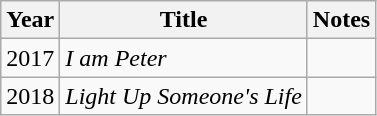<table class="wikitable sortable">
<tr>
<th>Year</th>
<th>Title</th>
<th class="unsortable" scope="col">Notes</th>
</tr>
<tr>
<td>2017</td>
<td><em>I am Peter</em></td>
<td></td>
</tr>
<tr>
<td>2018</td>
<td><em>Light Up Someone's Life </em></td>
<td></td>
</tr>
</table>
